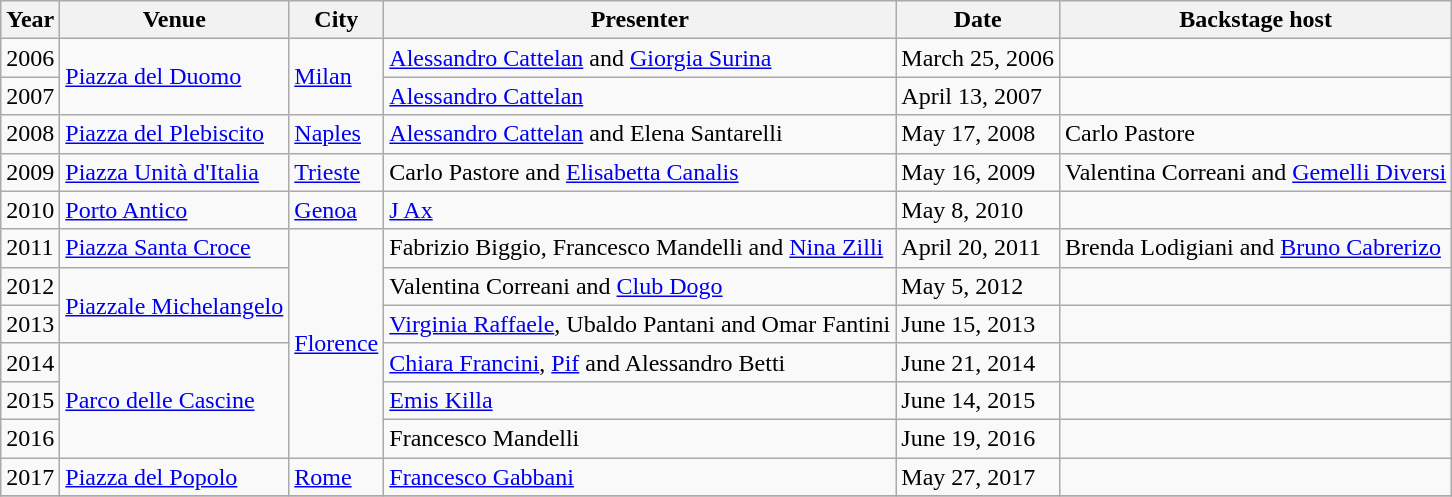<table class="wikitable">
<tr>
<th>Year</th>
<th>Venue</th>
<th>City</th>
<th>Presenter</th>
<th>Date</th>
<th>Backstage host</th>
</tr>
<tr>
<td>2006</td>
<td rowspan="2"><a href='#'>Piazza del Duomo</a></td>
<td rowspan="2"><a href='#'>Milan</a></td>
<td><a href='#'>Alessandro Cattelan</a> and <a href='#'>Giorgia Surina</a></td>
<td>March 25, 2006</td>
<td></td>
</tr>
<tr>
<td>2007</td>
<td><a href='#'>Alessandro Cattelan</a></td>
<td>April 13, 2007</td>
<td></td>
</tr>
<tr>
<td>2008</td>
<td><a href='#'>Piazza del Plebiscito</a></td>
<td><a href='#'>Naples</a></td>
<td><a href='#'>Alessandro Cattelan</a> and Elena Santarelli</td>
<td>May 17, 2008</td>
<td>Carlo Pastore</td>
</tr>
<tr>
<td>2009</td>
<td><a href='#'>Piazza Unità d'Italia</a></td>
<td><a href='#'>Trieste</a></td>
<td>Carlo Pastore and <a href='#'>Elisabetta Canalis</a></td>
<td>May 16, 2009</td>
<td>Valentina Correani and <a href='#'>Gemelli Diversi</a></td>
</tr>
<tr>
<td>2010</td>
<td><a href='#'>Porto Antico</a></td>
<td><a href='#'>Genoa</a></td>
<td><a href='#'>J Ax</a></td>
<td>May 8, 2010</td>
<td></td>
</tr>
<tr>
<td>2011</td>
<td><a href='#'>Piazza Santa Croce</a></td>
<td rowspan="6"><a href='#'>Florence</a></td>
<td>Fabrizio Biggio, Francesco Mandelli and <a href='#'>Nina Zilli</a></td>
<td>April 20, 2011</td>
<td>Brenda Lodigiani and <a href='#'>Bruno Cabrerizo</a></td>
</tr>
<tr>
<td>2012</td>
<td rowspan="2"><a href='#'>Piazzale Michelangelo</a></td>
<td>Valentina Correani and <a href='#'>Club Dogo</a></td>
<td>May 5, 2012</td>
<td></td>
</tr>
<tr>
<td>2013</td>
<td><a href='#'>Virginia Raffaele</a>, Ubaldo Pantani and Omar Fantini</td>
<td>June 15, 2013</td>
<td></td>
</tr>
<tr>
<td>2014</td>
<td rowspan="3"><a href='#'>Parco delle Cascine</a></td>
<td><a href='#'>Chiara Francini</a>, <a href='#'>Pif</a> and Alessandro Betti</td>
<td>June 21, 2014</td>
<td></td>
</tr>
<tr>
<td>2015</td>
<td><a href='#'>Emis Killa</a></td>
<td>June 14, 2015</td>
<td></td>
</tr>
<tr>
<td>2016</td>
<td>Francesco Mandelli</td>
<td>June 19, 2016</td>
<td></td>
</tr>
<tr>
<td>2017</td>
<td><a href='#'>Piazza del Popolo</a></td>
<td><a href='#'>Rome</a></td>
<td><a href='#'>Francesco Gabbani</a></td>
<td>May 27, 2017</td>
<td></td>
</tr>
<tr>
</tr>
</table>
